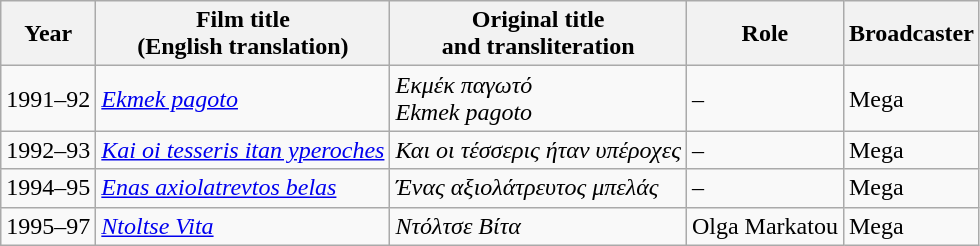<table class="wikitable">
<tr>
<th>Year</th>
<th>Film title<br>(English translation)</th>
<th>Original title<br>and transliteration</th>
<th>Role</th>
<th>Broadcaster</th>
</tr>
<tr>
<td>1991–92</td>
<td><em><a href='#'>Ekmek pagoto</a></em></td>
<td><em>Εκμέκ παγωτό</em><br><em>Ekmek pagoto</em></td>
<td>–</td>
<td>Mega</td>
</tr>
<tr>
<td>1992–93</td>
<td><em><a href='#'>Kai oi tesseris itan yperoches</a></em></td>
<td><em>Και οι τέσσερις ήταν υπέροχες</em></td>
<td>–</td>
<td>Mega</td>
</tr>
<tr>
<td>1994–95</td>
<td><em><a href='#'>Enas axiolatrevtos belas</a></em></td>
<td><em>Ένας αξιολάτρευτος μπελάς</em></td>
<td>–</td>
<td>Mega</td>
</tr>
<tr>
<td>1995–97</td>
<td><em><a href='#'>Ntoltse Vita</a></em></td>
<td><em>Ντόλτσε Βίτα</em></td>
<td>Olga Markatou</td>
<td>Mega</td>
</tr>
</table>
